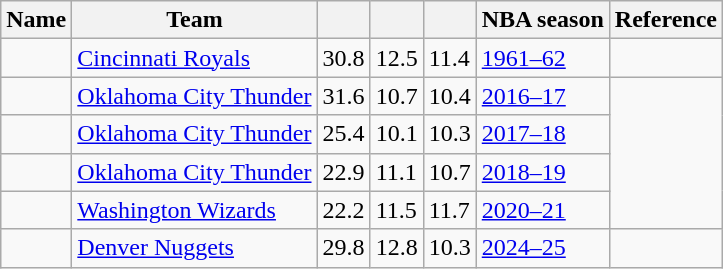<table class="wikitable sortable zebra">
<tr>
<th bgcolor="#ABCDEF">Name</th>
<th bgcolor="#ABCDEF">Team</th>
<th bgcolor="#ABCDEF"></th>
<th bgcolor="#ABCDEF"></th>
<th bgcolor="#ABCDEF"></th>
<th bgcolor="#ABCDEF">NBA season</th>
<th bgcolor="#ABCDEF">Reference</th>
</tr>
<tr>
<td></td>
<td><a href='#'>Cincinnati Royals</a></td>
<td>30.8</td>
<td>12.5</td>
<td>11.4</td>
<td><a href='#'>1961–62</a></td>
<td></td>
</tr>
<tr>
<td></td>
<td><a href='#'>Oklahoma City Thunder</a></td>
<td>31.6</td>
<td>10.7</td>
<td>10.4</td>
<td><a href='#'>2016–17</a></td>
<td rowspan="4"></td>
</tr>
<tr>
<td></td>
<td><a href='#'>Oklahoma City Thunder</a></td>
<td>25.4</td>
<td>10.1</td>
<td>10.3</td>
<td><a href='#'>2017–18</a></td>
</tr>
<tr>
<td></td>
<td><a href='#'>Oklahoma City Thunder</a></td>
<td>22.9</td>
<td>11.1</td>
<td>10.7</td>
<td><a href='#'>2018–19</a></td>
</tr>
<tr>
<td></td>
<td><a href='#'>Washington Wizards</a></td>
<td>22.2</td>
<td>11.5</td>
<td>11.7</td>
<td><a href='#'>2020–21</a></td>
</tr>
<tr>
<td></td>
<td><a href='#'>Denver Nuggets</a></td>
<td>29.8</td>
<td>12.8</td>
<td>10.3</td>
<td><a href='#'>2024–25</a></td>
<td></td>
</tr>
</table>
